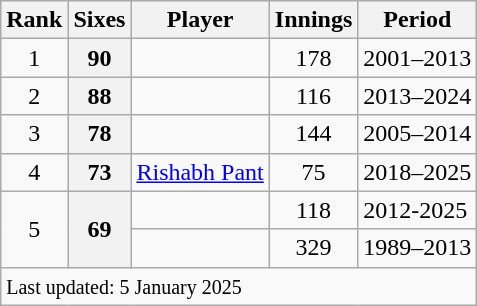<table class="wikitable sortable">
<tr>
<th scope=col>Rank</th>
<th scope=col>Sixes</th>
<th scope=col>Player</th>
<th scope=col>Innings</th>
<th scope=col>Period</th>
</tr>
<tr>
<td align=center>1</td>
<th scope=row style="text-align:center;">90</th>
<td></td>
<td align=center>178</td>
<td>2001–2013</td>
</tr>
<tr>
<td align="center">2</td>
<th scope="row" style="text-align:center;">88</th>
<td></td>
<td align=center>116</td>
<td>2013–2024</td>
</tr>
<tr>
<td align=center>3</td>
<th scope=row style=text-align:center;>78</th>
<td></td>
<td align=center>144</td>
<td>2005–2014</td>
</tr>
<tr>
<td align="center">4</td>
<th scope="row" style="text-align:center;">73</th>
<td><a href='#'>Rishabh Pant</a></td>
<td align=center>75</td>
<td>2018–2025</td>
</tr>
<tr>
<td rowspan="2" align="center">5</td>
<th rowspan="2" scope="row" style="text-align:center;">69</th>
<td></td>
<td align=center>118</td>
<td>2012-2025</td>
</tr>
<tr>
<td></td>
<td align=center>329</td>
<td>1989–2013</td>
</tr>
<tr class="sortbottom">
<td colspan="5"><small>Last updated: 5 January 2025</small></td>
</tr>
</table>
